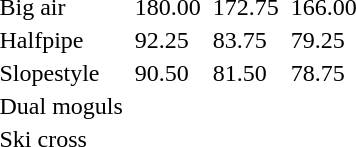<table>
<tr>
<td>Big air<br></td>
<td></td>
<td>180.00</td>
<td></td>
<td>172.75</td>
<td></td>
<td>166.00</td>
</tr>
<tr>
<td>Halfpipe<br></td>
<td></td>
<td>92.25</td>
<td></td>
<td>83.75</td>
<td></td>
<td>79.25</td>
</tr>
<tr>
<td>Slopestyle<br></td>
<td></td>
<td>90.50</td>
<td></td>
<td>81.50</td>
<td></td>
<td>78.75</td>
</tr>
<tr>
<td>Dual moguls<br></td>
<td colspan=2></td>
<td colspan=2></td>
<td colspan=2></td>
</tr>
<tr>
<td>Ski cross<br></td>
<td colspan=2></td>
<td colspan=2></td>
<td colspan=2></td>
</tr>
</table>
